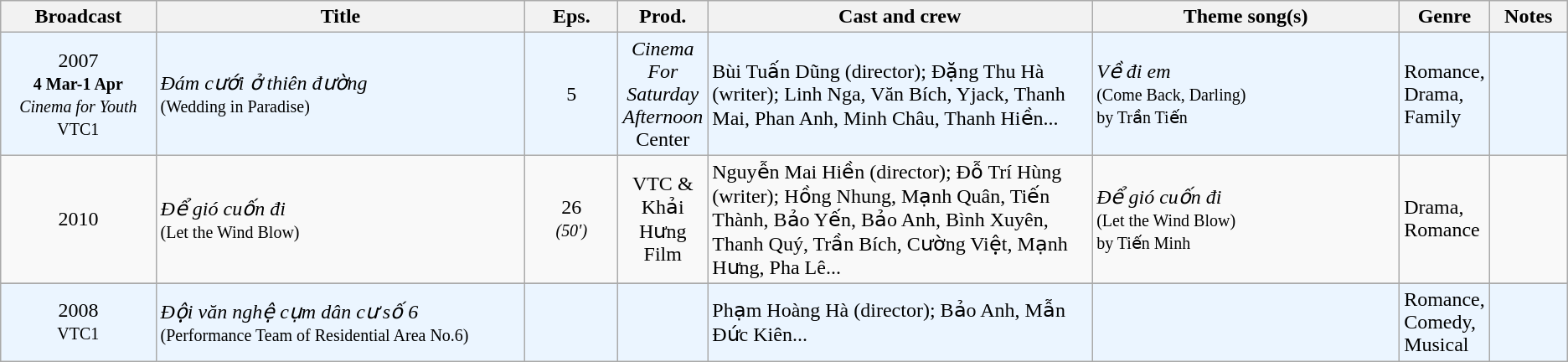<table class="wikitable sortable">
<tr>
<th style="width:10%;">Broadcast</th>
<th style="width:24%;">Title</th>
<th style="width:6%;">Eps.</th>
<th style="width:5%;">Prod.</th>
<th style="width:25%;">Cast and crew</th>
<th style="width:20%;">Theme song(s)</th>
<th style="width:5%;">Genre</th>
<th style="width:5%;">Notes</th>
</tr>
<tr ---- bgcolor="#ebf5ff">
<td style="text-align:center;">2007<br><small><strong>4 Mar-1 Apr</strong></small><br><small><em>Cinema for Youth</em><br>VTC1</small><br></td>
<td><em>Đám cưới ở thiên đường</em> <br><small>(Wedding in Paradise)</small></td>
<td style="text-align:center;">5</td>
<td style="text-align:center;"><em>Cinema For Saturday Afternoon</em> Center</td>
<td>Bùi Tuấn Dũng (director); Đặng Thu Hà (writer); Linh Nga, Văn Bích, Yjack, Thanh Mai, Phan Anh, Minh Châu, Thanh Hiền...</td>
<td><em>Về đi em</em><br><small>(Come Back, Darling)<br>by Trần Tiến</small></td>
<td>Romance, Drama, Family</td>
<td></td>
</tr>
<tr>
<td style="text-align:center;">2010</td>
<td><em>Để gió cuốn đi</em> <br><small>(Let the Wind Blow)</small></td>
<td style="text-align:center;">26<br><small><em>(50')</em></small></td>
<td style="text-align:center;">VTC &<br>Khải Hưng Film</td>
<td>Nguyễn Mai Hiền (director); Đỗ Trí Hùng (writer); Hồng Nhung, Mạnh Quân, Tiến Thành, Bảo Yến, Bảo Anh, Bình Xuyên, Thanh Quý, Trần Bích, Cường Việt, Mạnh Hưng, Pha Lê...</td>
<td><em>Để gió cuốn đi</em><br><small>(Let the Wind Blow)<br>by Tiến Minh</small></td>
<td>Drama, Romance</td>
<td></td>
</tr>
<tr>
</tr>
<tr ---- bgcolor="#ebf5ff">
<td style="text-align:center;">2008<br><small>VTC1</small><br></td>
<td><em>Đội văn nghệ cụm dân cư số 6</em> <br><small>(Performance Team of Residential Area No.6)</small></td>
<td style="text-align:center;"></td>
<td style="text-align:center;"></td>
<td>Phạm Hoàng Hà (director); Bảo Anh, Mẫn Đức Kiên...</td>
<td></td>
<td>Romance, Comedy, Musical</td>
<td></td>
</tr>
</table>
